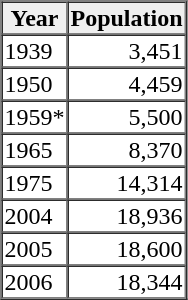<table border="1" cellspacing="0">
<tr>
<th style="background:#efefef;">Year</th>
<th style="background:#efefef;">Population</th>
</tr>
<tr ---->
<td>1939</td>
<td align="right">3,451</td>
</tr>
<tr>
<td>1950</td>
<td align="right">4,459</td>
</tr>
<tr>
<td>1959*</td>
<td align="right">5,500</td>
</tr>
<tr>
<td>1965</td>
<td align="right">8,370</td>
</tr>
<tr>
<td>1975</td>
<td align="right">14,314</td>
</tr>
<tr>
<td>2004</td>
<td align="right">18,936</td>
</tr>
<tr>
<td>2005</td>
<td align="right">18,600</td>
</tr>
<tr>
<td>2006</td>
<td align="right">18,344</td>
</tr>
</table>
